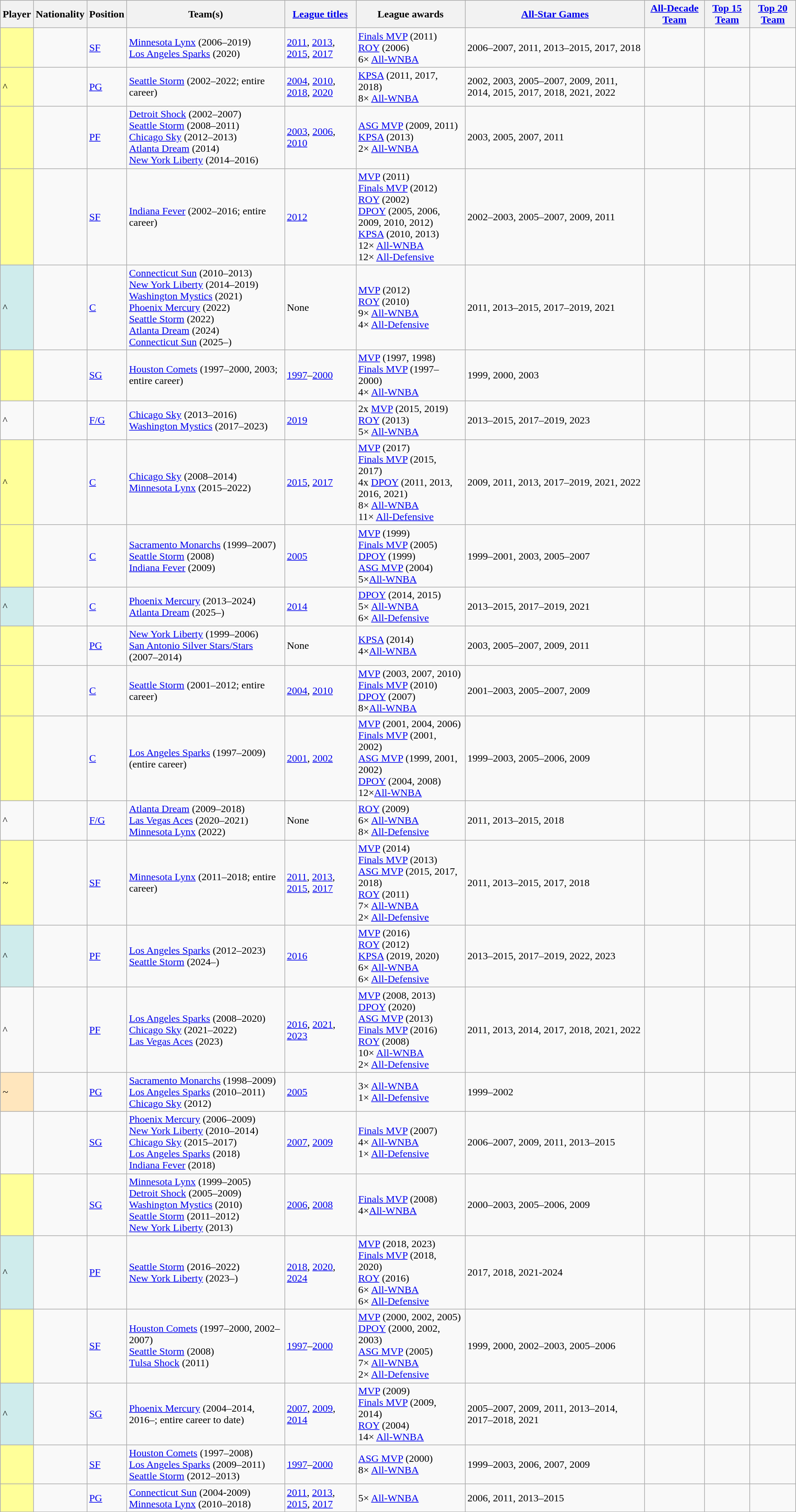<table class="wikitable sortable">
<tr>
<th>Player</th>
<th>Nationality</th>
<th>Position</th>
<th>Team(s)</th>
<th><a href='#'>League titles</a></th>
<th>League awards</th>
<th><a href='#'>All-Star Games</a></th>
<th><a href='#'>All-Decade Team</a></th>
<th><a href='#'>Top 15 Team</a></th>
<th><a href='#'>Top 20 Team</a></th>
</tr>
<tr>
<td bgcolor=#ff9></td>
<td></td>
<td><a href='#'>SF</a></td>
<td><a href='#'>Minnesota Lynx</a> (2006–2019)<br><a href='#'>Los Angeles Sparks</a> (2020)</td>
<td><a href='#'>2011</a>, <a href='#'>2013</a>, <a href='#'>2015</a>, <a href='#'>2017</a></td>
<td><a href='#'>Finals MVP</a> (2011)<br><a href='#'>ROY</a> (2006)<br>6× <a href='#'>All-WNBA</a></td>
<td>2006–2007, 2011, 2013–2015, 2017, 2018</td>
<td></td>
<td></td>
<td></td>
</tr>
<tr>
<td bgcolor=#ff9>^</td>
<td></td>
<td><a href='#'>PG</a></td>
<td><a href='#'>Seattle Storm</a>  (2002–2022; entire career)</td>
<td><a href='#'>2004</a>, <a href='#'>2010</a>, <a href='#'>2018</a>, <a href='#'>2020</a></td>
<td><a href='#'>KPSA</a> (2011, 2017, 2018)<br>8× <a href='#'>All-WNBA</a></td>
<td>2002, 2003, 2005–2007, 2009, 2011, 2014, 2015, 2017, 2018, 2021, 2022</td>
<td></td>
<td></td>
<td></td>
</tr>
<tr>
<td bgcolor=#ff9></td>
<td></td>
<td><a href='#'>PF</a></td>
<td><a href='#'>Detroit Shock</a> (2002–2007)<br><a href='#'>Seattle Storm</a> (2008–2011)<br><a href='#'>Chicago Sky</a> (2012–2013)<br><a href='#'>Atlanta Dream</a> (2014)<br><a href='#'>New York Liberty</a> (2014–2016)</td>
<td><a href='#'>2003</a>, <a href='#'>2006</a>, <a href='#'>2010</a></td>
<td><a href='#'>ASG MVP</a> (2009, 2011)<br><a href='#'>KPSA</a> (2013)<br>2× <a href='#'>All-WNBA</a></td>
<td>2003, 2005, 2007, 2011</td>
<td></td>
<td></td>
<td></td>
</tr>
<tr>
<td bgcolor=#ff9></td>
<td></td>
<td><a href='#'>SF</a></td>
<td><a href='#'>Indiana Fever</a> (2002–2016; entire career)</td>
<td><a href='#'>2012</a></td>
<td><a href='#'>MVP</a> (2011)<br><a href='#'>Finals MVP</a> (2012)<br><a href='#'>ROY</a> (2002)<br><a href='#'>DPOY</a> (2005, 2006, 2009, 2010, 2012)<br><a href='#'>KPSA</a> (2010, 2013)<br>12× <a href='#'>All-WNBA</a><br>12× <a href='#'>All-Defensive</a></td>
<td>2002–2003, 2005–2007, 2009, 2011</td>
<td></td>
<td></td>
<td></td>
</tr>
<tr>
<td bgcolor=#cfecec>^</td>
<td></td>
<td><a href='#'>C</a></td>
<td><a href='#'>Connecticut Sun</a> (2010–2013)<br><a href='#'>New York Liberty</a> (2014–2019)<br><a href='#'>Washington Mystics</a> (2021)<br><a href='#'>Phoenix Mercury</a> (2022)<br><a href='#'>Seattle Storm</a> (2022)<br><a href='#'>Atlanta Dream</a> (2024)<br><a href='#'>Connecticut Sun</a> (2025–)</td>
<td>None</td>
<td><a href='#'>MVP</a> (2012)<br><a href='#'>ROY</a> (2010)<br>9× <a href='#'>All-WNBA</a><br>4× <a href='#'>All-Defensive</a></td>
<td>2011, 2013–2015, 2017–2019, 2021</td>
<td></td>
<td></td>
<td></td>
</tr>
<tr>
<td bgcolor=#ff9></td>
<td></td>
<td><a href='#'>SG</a></td>
<td><a href='#'>Houston Comets</a> (1997–2000, 2003; entire career)</td>
<td><a href='#'>1997</a>–<a href='#'>2000</a></td>
<td><a href='#'>MVP</a> (1997, 1998)<br><a href='#'>Finals MVP</a> (1997–2000)<br>4× <a href='#'>All-WNBA</a></td>
<td>1999, 2000, 2003</td>
<td></td>
<td></td>
<td></td>
</tr>
<tr>
<td>^</td>
<td></td>
<td><a href='#'>F/G</a></td>
<td><a href='#'>Chicago Sky</a> (2013–2016)<br><a href='#'>Washington Mystics</a> (2017–2023)</td>
<td><a href='#'>2019</a></td>
<td>2x <a href='#'>MVP</a> (2015, 2019)<br><a href='#'>ROY</a> (2013)<br>5× <a href='#'>All-WNBA</a></td>
<td>2013–2015, 2017–2019, 2023</td>
<td></td>
<td></td>
<td></td>
</tr>
<tr>
<td bgcolor=#ff9>^</td>
<td></td>
<td><a href='#'>C</a></td>
<td><a href='#'>Chicago Sky</a> (2008–2014)<br><a href='#'>Minnesota Lynx</a> (2015–2022)</td>
<td><a href='#'>2015</a>, <a href='#'>2017</a></td>
<td><a href='#'>MVP</a> (2017)<br><a href='#'>Finals MVP</a> (2015, 2017)<br>4x <a href='#'>DPOY</a> (2011, 2013, 2016, 2021)<br>8× <a href='#'>All-WNBA</a><br>11× <a href='#'>All-Defensive</a></td>
<td>2009, 2011, 2013, 2017–2019, 2021, 2022</td>
<td></td>
<td></td>
<td></td>
</tr>
<tr>
<td bgcolor=#ff9></td>
<td></td>
<td><a href='#'>C</a></td>
<td><a href='#'>Sacramento Monarchs</a> (1999–2007)<br><a href='#'>Seattle Storm</a> (2008)<br><a href='#'>Indiana Fever</a> (2009)</td>
<td><a href='#'>2005</a></td>
<td><a href='#'>MVP</a> (1999)<br><a href='#'>Finals MVP</a> (2005)<br><a href='#'>DPOY</a> (1999)<br><a href='#'>ASG MVP</a> (2004)<br>5×<a href='#'>All-WNBA</a></td>
<td>1999–2001, 2003, 2005–2007</td>
<td></td>
<td></td>
<td></td>
</tr>
<tr>
<td bgcolor=#cfecec>^</td>
<td></td>
<td><a href='#'>C</a></td>
<td><a href='#'>Phoenix Mercury</a> (2013–2024)<br><a href='#'>Atlanta Dream</a> (2025–)</td>
<td><a href='#'>2014</a></td>
<td><a href='#'>DPOY</a> (2014, 2015)<br>5× <a href='#'>All-WNBA</a><br>6× <a href='#'>All-Defensive</a></td>
<td>2013–2015, 2017–2019, 2021</td>
<td></td>
<td></td>
<td></td>
</tr>
<tr>
<td bgcolor=#ff9></td>
<td><br></td>
<td><a href='#'>PG</a></td>
<td><a href='#'>New York Liberty</a> (1999–2006)<br><a href='#'>San Antonio Silver Stars/Stars</a> (2007–2014)</td>
<td>None</td>
<td><a href='#'>KPSA</a> (2014)<br>4×<a href='#'>All-WNBA</a></td>
<td>2003, 2005–2007, 2009, 2011</td>
<td></td>
<td></td>
<td></td>
</tr>
<tr>
<td bgcolor=#ff9></td>
<td></td>
<td><a href='#'>C</a></td>
<td><a href='#'>Seattle Storm</a> (2001–2012; entire career)</td>
<td><a href='#'>2004</a>, <a href='#'>2010</a></td>
<td><a href='#'>MVP</a> (2003, 2007, 2010)<br><a href='#'>Finals MVP</a> (2010)<br><a href='#'>DPOY</a> (2007)<br>8×<a href='#'>All-WNBA</a></td>
<td>2001–2003, 2005–2007, 2009</td>
<td></td>
<td></td>
<td></td>
</tr>
<tr>
<td bgcolor=#ff9></td>
<td></td>
<td><a href='#'>C</a></td>
<td><a href='#'>Los Angeles Sparks</a> (1997–2009) (entire career)</td>
<td><a href='#'>2001</a>, <a href='#'>2002</a></td>
<td><a href='#'>MVP</a> (2001, 2004, 2006)<br><a href='#'>Finals MVP</a> (2001, 2002)<br><a href='#'>ASG MVP</a> (1999, 2001, 2002)<br><a href='#'>DPOY</a> (2004, 2008)<br>12×<a href='#'>All-WNBA</a></td>
<td>1999–2003, 2005–2006, 2009</td>
<td></td>
<td></td>
<td></td>
</tr>
<tr>
<td>^</td>
<td></td>
<td><a href='#'>F/G</a></td>
<td><a href='#'>Atlanta Dream</a> (2009–2018)<br><a href='#'>Las Vegas Aces</a> (2020–2021)<br><a href='#'>Minnesota Lynx</a> (2022)</td>
<td>None</td>
<td><a href='#'>ROY</a> (2009)<br>6× <a href='#'>All-WNBA</a><br>8× <a href='#'>All-Defensive</a></td>
<td>2011, 2013–2015, 2018</td>
<td></td>
<td></td>
<td></td>
</tr>
<tr>
<td bgcolor=#ff9>~</td>
<td></td>
<td><a href='#'>SF</a></td>
<td><a href='#'>Minnesota Lynx</a> (2011–2018; entire career)</td>
<td><a href='#'>2011</a>, <a href='#'>2013</a>, <a href='#'>2015</a>, <a href='#'>2017</a></td>
<td><a href='#'>MVP</a> (2014)<br><a href='#'>Finals MVP</a> (2013)<br><a href='#'>ASG MVP</a> (2015, 2017, 2018)<br><a href='#'>ROY</a> (2011)<br>7× <a href='#'>All-WNBA</a><br>2× <a href='#'>All-Defensive</a></td>
<td>2011, 2013–2015, 2017, 2018</td>
<td></td>
<td></td>
<td></td>
</tr>
<tr>
<td bgcolor=#cfecec>^</td>
<td></td>
<td><a href='#'>PF</a></td>
<td><a href='#'>Los Angeles Sparks</a> (2012–2023)<br><a href='#'>Seattle Storm</a> (2024–)</td>
<td><a href='#'>2016</a></td>
<td><a href='#'>MVP</a> (2016)<br><a href='#'>ROY</a> (2012)<br><a href='#'>KPSA</a> (2019, 2020)<br>6× <a href='#'>All-WNBA</a><br>6× <a href='#'>All-Defensive</a></td>
<td>2013–2015, 2017–2019, 2022, 2023</td>
<td></td>
<td></td>
<td></td>
</tr>
<tr>
<td>^</td>
<td></td>
<td><a href='#'>PF</a></td>
<td><a href='#'>Los Angeles Sparks</a> (2008–2020)<br><a href='#'>Chicago Sky</a> (2021–2022)<br><a href='#'>Las Vegas Aces</a> (2023)</td>
<td><a href='#'>2016</a>, <a href='#'>2021</a>, <a href='#'>2023</a></td>
<td><a href='#'>MVP</a> (2008, 2013)<br><a href='#'>DPOY</a> (2020)<br><a href='#'>ASG MVP</a> (2013)<br><a href='#'>Finals MVP</a> (2016)<br><a href='#'>ROY</a> (2008)<br>10× <a href='#'>All-WNBA</a><br>2× <a href='#'>All-Defensive</a></td>
<td>2011, 2013, 2014, 2017, 2018, 2021, 2022</td>
<td></td>
<td></td>
<td></td>
</tr>
<tr>
<td bgcolor=#ffe6bd>~</td>
<td></td>
<td><a href='#'>PG</a></td>
<td><a href='#'>Sacramento Monarchs</a> (1998–2009)<br><a href='#'>Los Angeles Sparks</a> (2010–2011)<br><a href='#'>Chicago Sky</a> (2012)</td>
<td><a href='#'>2005</a></td>
<td>3× <a href='#'>All-WNBA</a><br>1× <a href='#'>All-Defensive</a></td>
<td>1999–2002</td>
<td></td>
<td></td>
<td></td>
</tr>
<tr>
<td></td>
<td></td>
<td><a href='#'>SG</a></td>
<td><a href='#'>Phoenix Mercury</a> (2006–2009)<br><a href='#'>New York Liberty</a> (2010–2014)<br><a href='#'>Chicago Sky</a> (2015–2017)<br><a href='#'>Los Angeles Sparks</a> (2018)<br><a href='#'>Indiana Fever</a> (2018)</td>
<td><a href='#'>2007</a>, <a href='#'>2009</a></td>
<td><a href='#'>Finals MVP</a> (2007)<br>4× <a href='#'>All-WNBA</a><br>1× <a href='#'>All-Defensive</a></td>
<td>2006–2007, 2009, 2011, 2013–2015</td>
<td></td>
<td></td>
<td></td>
</tr>
<tr>
<td bgcolor=#ff9></td>
<td></td>
<td><a href='#'>SG</a></td>
<td><a href='#'>Minnesota Lynx</a> (1999–2005)<br><a href='#'>Detroit Shock</a> (2005–2009)<br><a href='#'>Washington Mystics</a> (2010)<br><a href='#'>Seattle Storm</a> (2011–2012)<br> <a href='#'>New York Liberty</a> (2013)</td>
<td><a href='#'>2006</a>, <a href='#'>2008</a></td>
<td><a href='#'>Finals MVP</a> (2008)<br>4×<a href='#'>All-WNBA</a></td>
<td>2000–2003, 2005–2006, 2009</td>
<td></td>
<td></td>
<td></td>
</tr>
<tr>
<td bgcolor=#cfecec>^</td>
<td></td>
<td><a href='#'>PF</a></td>
<td><a href='#'>Seattle Storm</a> (2016–2022)<br><a href='#'>New York Liberty</a> (2023–)</td>
<td><a href='#'>2018</a>, <a href='#'>2020</a>, <a href='#'>2024</a></td>
<td><a href='#'>MVP</a> (2018, 2023)<br><a href='#'>Finals MVP</a> (2018, 2020)<br><a href='#'>ROY</a> (2016)<br>6× <a href='#'>All-WNBA</a><br>6× <a href='#'>All-Defensive</a></td>
<td>2017, 2018, 2021-2024</td>
<td></td>
<td></td>
<td></td>
</tr>
<tr>
<td bgcolor=#ff9></td>
<td></td>
<td><a href='#'>SF</a></td>
<td><a href='#'>Houston Comets</a> (1997–2000, 2002–2007)<br><a href='#'>Seattle Storm</a> (2008)<br><a href='#'>Tulsa Shock</a> (2011)</td>
<td><a href='#'>1997</a>–<a href='#'>2000</a></td>
<td><a href='#'>MVP</a> (2000, 2002, 2005)<br><a href='#'>DPOY</a> (2000, 2002, 2003)<br><a href='#'>ASG MVP</a> (2005)<br>7× <a href='#'>All-WNBA</a><br>2× <a href='#'>All-Defensive</a></td>
<td>1999, 2000, 2002–2003, 2005–2006</td>
<td></td>
<td></td>
<td></td>
</tr>
<tr>
<td bgcolor=#cfecec>^</td>
<td></td>
<td><a href='#'>SG</a></td>
<td><a href='#'>Phoenix Mercury</a> (2004–2014, 2016–; entire career to date)</td>
<td><a href='#'>2007</a>, <a href='#'>2009</a>, <a href='#'>2014</a></td>
<td><a href='#'>MVP</a> (2009)<br><a href='#'>Finals MVP</a> (2009, 2014)<br><a href='#'>ROY</a> (2004)<br>14× <a href='#'>All-WNBA</a></td>
<td>2005–2007, 2009, 2011, 2013–2014, 2017–2018, 2021</td>
<td></td>
<td></td>
<td></td>
</tr>
<tr>
<td bgcolor=#ff9></td>
<td></td>
<td><a href='#'>SF</a></td>
<td><a href='#'>Houston Comets</a> (1997–2008)<br><a href='#'>Los Angeles Sparks</a> (2009–2011)<br> <a href='#'>Seattle Storm</a> (2012–2013)</td>
<td><a href='#'>1997</a>–<a href='#'>2000</a></td>
<td><a href='#'>ASG MVP</a> (2000)<br>8× <a href='#'>All-WNBA</a></td>
<td>1999–2003, 2006, 2007, 2009</td>
<td></td>
<td></td>
<td></td>
</tr>
<tr>
<td bgcolor=#ff9></td>
<td></td>
<td><a href='#'>PG</a></td>
<td><a href='#'>Connecticut Sun</a> (2004-2009)<br><a href='#'>Minnesota Lynx</a> (2010–2018)</td>
<td><a href='#'>2011</a>, <a href='#'>2013</a>, <a href='#'>2015</a>, <a href='#'>2017</a></td>
<td>5× <a href='#'>All-WNBA</a></td>
<td>2006, 2011, 2013–2015</td>
<td></td>
<td></td>
<td></td>
</tr>
</table>
